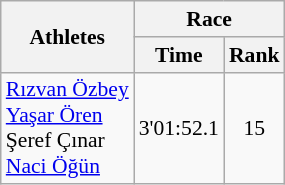<table class="wikitable" border="1" style="font-size:90%">
<tr>
<th rowspan=2>Athletes</th>
<th colspan=2>Race</th>
</tr>
<tr>
<th>Time</th>
<th>Rank</th>
</tr>
<tr>
<td><a href='#'>Rızvan Özbey</a><br><a href='#'>Yaşar Ören</a><br>Şeref Çınar<br><a href='#'>Naci Öğün</a></td>
<td align=center>3'01:52.1</td>
<td align=center>15</td>
</tr>
</table>
